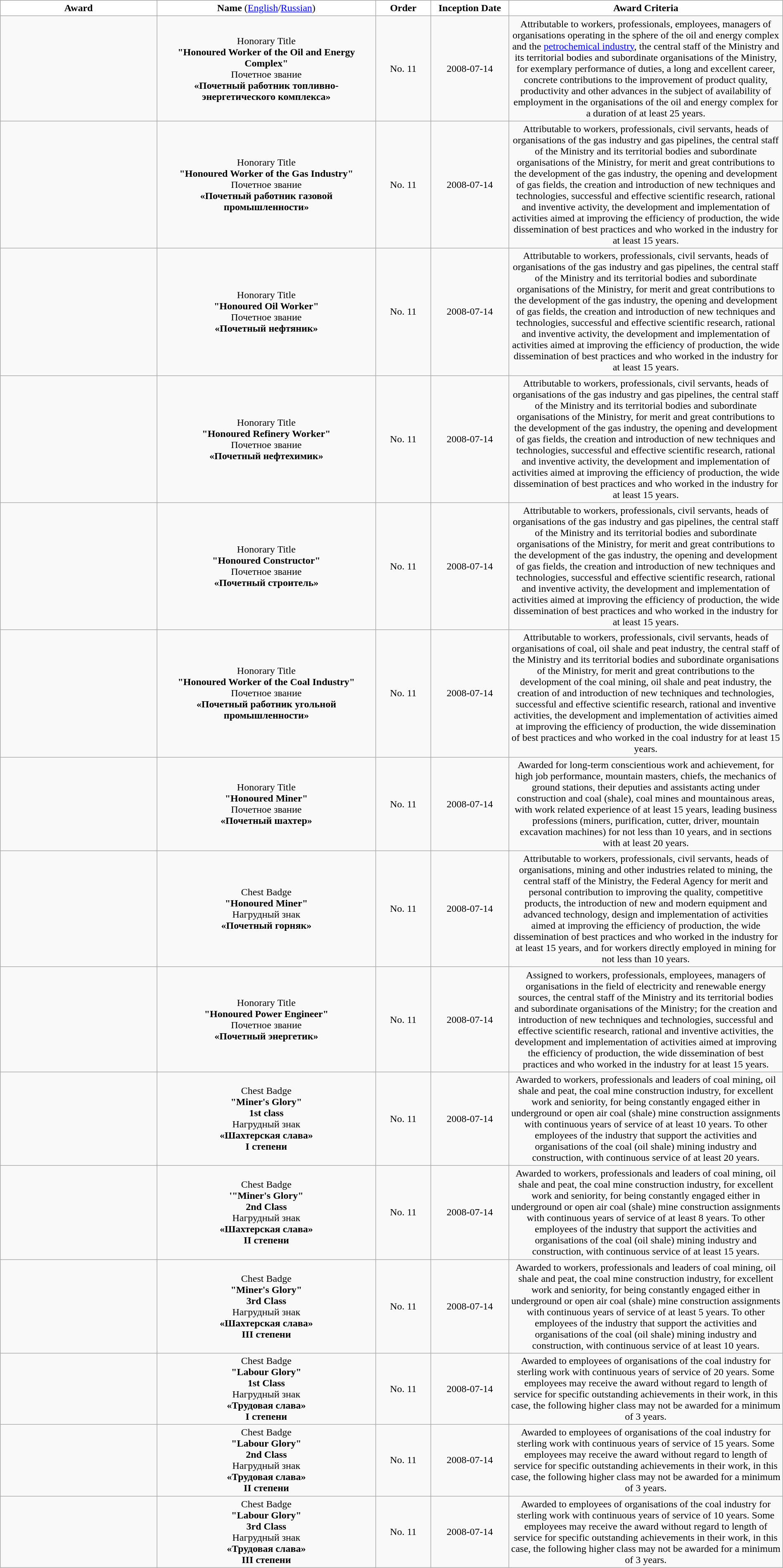<table class="wikitable sortable" width="100%">
<tr>
<td width="20%" bgcolor="#FFFFFF" style="text-align:center;"><strong>Award</strong></td>
<td width="28%" bgcolor="#FFFFFF" style="text-align:center;"><strong>Name</strong> (<a href='#'>English</a>/<a href='#'>Russian</a>)</td>
<td width="07%" bgcolor="#FFFFFF" style="text-align:center;"><strong>Order</strong></td>
<td width="10%" bgcolor="#FFFFFF" style="text-align:center;"><strong>Inception Date</strong></td>
<td width="35%" bgcolor="#FFFFFF" style="text-align:center;"><strong>Award Criteria</strong></td>
</tr>
<tr>
<td></td>
<td style="text-align:center;">Honorary Title<br><strong>"Honoured Worker of the Oil and Energy Complex"</strong><br>Почетное звание<br><strong>«Почетный работник топливно-энергетического комплекса»</strong></td>
<td style="text-align:center;">No. 11</td>
<td style="text-align:center;">2008-07-14</td>
<td style="text-align:center;">Attributable to workers, professionals, employees, managers of organisations operating in the sphere of the oil and energy complex and the <a href='#'>petrochemical industry</a>, the central staff of the Ministry and its territorial bodies and subordinate organisations of the Ministry, for exemplary performance of duties, a long and excellent career, concrete contributions to the improvement of product quality, productivity and other advances in the subject of availability of employment in the organisations of the oil and energy complex for a duration of at least 25 years.</td>
</tr>
<tr>
<td></td>
<td style="text-align:center;">Honorary Title<br><strong>"Honoured Worker of the Gas Industry"</strong><br>Почетное звание<br><strong>«Почетный работник газовой промышленности»</strong></td>
<td style="text-align:center;">No. 11</td>
<td style="text-align:center;">2008-07-14</td>
<td style="text-align:center;">Attributable to workers, professionals, civil servants, heads of organisations of the gas industry and gas pipelines, the central staff of the Ministry and its territorial bodies and subordinate organisations of the Ministry, for merit and great contributions to the development of the gas industry, the opening and development of gas fields, the creation and introduction of new techniques and technologies, successful and effective scientific research, rational and inventive activity, the development and implementation of activities aimed at improving the efficiency of production, the wide dissemination of best practices and who worked in the industry for at least 15 years.</td>
</tr>
<tr>
<td></td>
<td style="text-align:center;">Honorary Title<br><strong>"Honoured Oil Worker"</strong><br>Почетное звание<br><strong>«Почетный нефтяник»</strong></td>
<td style="text-align:center;">No. 11</td>
<td style="text-align:center;">2008-07-14</td>
<td style="text-align:center;">Attributable to workers, professionals, civil servants, heads of organisations of the gas industry and gas pipelines, the central staff of the Ministry and its territorial bodies and subordinate organisations of the Ministry, for merit and great contributions to the development of the gas industry, the opening and development of gas fields, the creation and introduction of new techniques and technologies, successful and effective scientific research, rational and inventive activity, the development and implementation of activities aimed at improving the efficiency of production, the wide dissemination of best practices and who worked in the industry for at least 15 years.</td>
</tr>
<tr>
<td></td>
<td style="text-align:center;">Honorary Title<br><strong>"Honoured Refinery Worker"</strong><br>Почетное звание<br><strong>«Почетный нефтехимик»</strong></td>
<td style="text-align:center;">No. 11</td>
<td style="text-align:center;">2008-07-14</td>
<td style="text-align:center;">Attributable to workers, professionals, civil servants, heads of organisations of the gas industry and gas pipelines, the central staff of the Ministry and its territorial bodies and subordinate organisations of the Ministry, for merit and great contributions to the development of the gas industry, the opening and development of gas fields, the creation and introduction of new techniques and technologies, successful and effective scientific research, rational and inventive activity, the development and implementation of activities aimed at improving the efficiency of production, the wide dissemination of best practices and who worked in the industry for at least 15 years.</td>
</tr>
<tr>
<td></td>
<td style="text-align:center;">Honorary Title<br><strong>"Honoured Constructor"</strong><br>Почетное звание<br><strong>«Почетный строитель»</strong></td>
<td style="text-align:center;">No. 11</td>
<td style="text-align:center;">2008-07-14</td>
<td style="text-align:center;">Attributable to workers, professionals, civil servants, heads of organisations of the gas industry and gas pipelines, the central staff of the Ministry and its territorial bodies and subordinate organisations of the Ministry, for merit and great contributions to the development of the gas industry, the opening and development of gas fields, the creation and introduction of new techniques and technologies, successful and effective scientific research, rational and inventive activity, the development and implementation of activities aimed at improving the efficiency of production, the wide dissemination of best practices and who worked in the industry for at least 15 years.</td>
</tr>
<tr>
<td></td>
<td style="text-align:center;">Honorary Title<br><strong>"Honoured Worker of the Coal Industry"</strong><br>Почетное звание<br><strong>«Почетный работник угольной промышленности»</strong></td>
<td style="text-align:center;">No. 11</td>
<td style="text-align:center;">2008-07-14</td>
<td style="text-align:center;">Attributable to workers, professionals, civil servants, heads of organisations of coal, oil shale and peat industry, the central staff of the Ministry and its territorial bodies and subordinate organisations of the Ministry, for merit and great contributions to the development of the coal mining, oil shale and peat industry, the creation of and introduction of new techniques and technologies, successful and effective scientific research, rational and inventive activities, the development and implementation of activities aimed at improving the efficiency of production, the wide dissemination of best practices and who worked in the coal industry for at least 15 years.</td>
</tr>
<tr>
<td></td>
<td style="text-align:center;">Honorary Title<br><strong>"Honoured Miner"</strong><br>Почетное звание<br><strong>«Почетный шахтер»</strong></td>
<td style="text-align:center;">No. 11</td>
<td style="text-align:center;">2008-07-14</td>
<td style="text-align:center;">Awarded for long-term conscientious work and achievement, for high job performance, mountain masters, chiefs, the mechanics of ground stations, their deputies and assistants acting under construction and coal (shale), coal mines and mountainous areas, with work related experience of at least 15 years, leading business professions (miners, purification, cutter, driver, mountain excavation machines) for not less than 10 years, and in sections with at least 20 years.</td>
</tr>
<tr>
<td></td>
<td style="text-align:center;">Chest Badge<br><strong>"Honoured Miner"</strong><br>Нагрудный знак<br><strong>«Почетный горняк»</strong></td>
<td style="text-align:center;">No. 11</td>
<td style="text-align:center;">2008-07-14</td>
<td style="text-align:center;">Attributable to workers, professionals, civil servants, heads of organisations, mining and other industries related to mining, the central staff of the Ministry, the Federal Agency for merit and personal contribution to improving the quality, competitive products, the introduction of new and modern equipment and advanced technology, design and implementation of activities aimed at improving the efficiency of production, the wide dissemination of best practices and who worked in the industry for at least 15 years, and for workers directly employed in mining for not less than 10 years.</td>
</tr>
<tr>
<td></td>
<td style="text-align:center;">Honorary Title<br><strong>"Honoured Power Engineer"</strong><br>Почетное звание<br><strong>«Почетный энергетик»</strong></td>
<td style="text-align:center;">No. 11</td>
<td style="text-align:center;">2008-07-14</td>
<td style="text-align:center;">Assigned to workers, professionals, employees, managers of organisations in the field of electricity and renewable energy sources, the central staff of the Ministry and its territorial bodies and subordinate organisations of the Ministry; for the creation and introduction of new techniques and technologies, successful and effective scientific research, rational and inventive activities, the development and implementation of activities aimed at improving the efficiency of production, the wide dissemination of best practices and who worked in the industry for at least 15 years.</td>
</tr>
<tr>
<td></td>
<td style="text-align:center;">Chest Badge<br><strong>"Miner's Glory"<br>1st class</strong><br>Нагрудный знак<br><strong>«Шахтерская слава»<br>I степени</strong></td>
<td style="text-align:center;">No. 11</td>
<td style="text-align:center;">2008-07-14</td>
<td style="text-align:center;">Awarded to workers, professionals and leaders of coal mining, oil shale and peat, the coal mine construction industry, for excellent work and seniority, for being constantly engaged either in underground or open air coal (shale) mine construction assignments with continuous years of service of at least 10 years.  To other employees of the industry that support the activities and organisations of the coal (oil shale) mining industry and construction, with continuous service of at least 20 years.</td>
</tr>
<tr>
<td></td>
<td style="text-align:center;">Chest Badge<br><strong>'"Miner's Glory"<br>2nd Class</strong><br>Нагрудный знак<br><strong>«Шахтерская слава»<br>II степени</strong></td>
<td style="text-align:center;">No. 11</td>
<td style="text-align:center;">2008-07-14</td>
<td style="text-align:center;">Awarded to workers, professionals and leaders of coal mining, oil shale and peat, the coal mine construction industry, for excellent work and seniority, for being constantly engaged either in underground or open air coal (shale) mine construction assignments with continuous years of service of at least 8 years.  To other employees of the industry that support the activities and organisations of the coal (oil shale) mining industry and construction, with continuous service of at least 15 years.</td>
</tr>
<tr>
<td></td>
<td style="text-align:center;">Chest Badge<br><strong>"Miner's Glory"<br>3rd Class</strong><br>Нагрудный знак<br><strong>«Шахтерская слава»<br>III степени</strong></td>
<td style="text-align:center;">No. 11</td>
<td style="text-align:center;">2008-07-14</td>
<td style="text-align:center;">Awarded to workers, professionals and leaders of coal mining, oil shale and peat, the coal mine construction industry, for excellent work and seniority, for being constantly engaged either in underground or open air coal (shale) mine construction assignments with continuous years of service of at least 5 years.  To other employees of the industry that support the activities and organisations of the coal (oil shale) mining industry and construction, with continuous service of at least 10 years.</td>
</tr>
<tr>
<td></td>
<td style="text-align:center;">Chest Badge<br><strong>"Labour Glory"<br>1st Class</strong><br>Нагрудный знак<br><strong>«Трудовая слава»<br>I степени</strong></td>
<td style="text-align:center;">No. 11</td>
<td style="text-align:center;">2008-07-14</td>
<td style="text-align:center;">Awarded to employees of organisations of the coal industry for sterling work with continuous years of service of 20 years. Some employees may receive the award without regard to length of service for specific outstanding achievements in their work, in this case, the following higher class may not be awarded for a minimum of 3 years.</td>
</tr>
<tr>
<td></td>
<td style="text-align:center;">Chest Badge<br><strong>"Labour Glory"<br>2nd Class</strong><br>Нагрудный знак<br><strong>«Трудовая слава»<br>II степени</strong></td>
<td style="text-align:center;">No. 11</td>
<td style="text-align:center;">2008-07-14</td>
<td style="text-align:center;">Awarded to employees of organisations of the coal industry for sterling work with continuous years of service of 15 years. Some employees may receive the award without regard to length of service for specific outstanding achievements in their work, in this case, the following higher class may not be awarded for a minimum of 3 years.</td>
</tr>
<tr>
<td></td>
<td style="text-align:center;">Chest Badge<br><strong>"Labour Glory"<br>3rd Class</strong><br>Нагрудный знак<br><strong>«Трудовая слава»<br>III степени</strong></td>
<td style="text-align:center;">No. 11</td>
<td style="text-align:center;">2008-07-14</td>
<td style="text-align:center;">Awarded to employees of organisations of the coal industry for sterling work with continuous years of service of 10 years. Some employees may receive the award without regard to length of service for specific outstanding achievements in their work, in this case, the following higher class may not be awarded for a minimum of 3 years.</td>
</tr>
</table>
